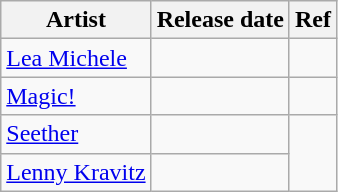<table class="wikitable mw-collapsible mw-collapsed">
<tr>
<th>Artist</th>
<th>Release date</th>
<th>Ref</th>
</tr>
<tr>
<td><a href='#'>Lea Michele</a></td>
<td></td>
</tr>
<tr>
<td><a href='#'>Magic!</a></td>
<td></td>
<td></td>
</tr>
<tr>
<td><a href='#'>Seether</a></td>
<td></td>
</tr>
<tr>
<td><a href='#'>Lenny Kravitz</a></td>
<td></td>
</tr>
</table>
